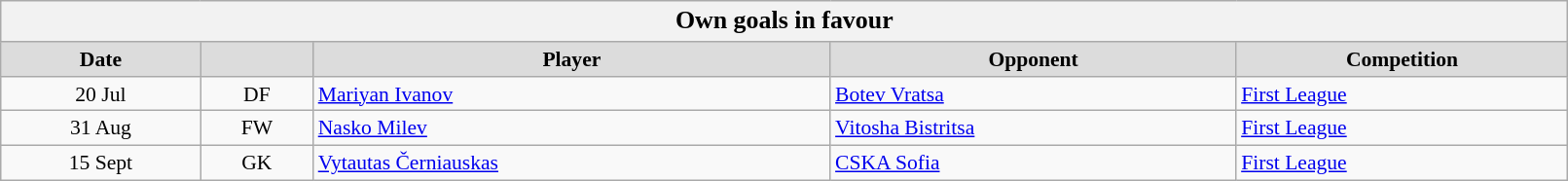<table class="wikitable"  style="font-size:90%; width:85%;">
<tr>
<th colspan="5" style="font-size:120%">Own goals in favour</th>
</tr>
<tr>
<th style="background:#dcdcdc;">Date</th>
<th style="background:#dcdcdc;"></th>
<th style="background:#dcdcdc;">Player</th>
<th style="background:#dcdcdc;">Opponent</th>
<th style="background:#dcdcdc;">Competition</th>
</tr>
<tr>
<td style="text-align:center;">20 Jul</td>
<td style="text-align:center;">DF</td>
<td> <a href='#'>Mariyan Ivanov</a></td>
<td><a href='#'>Botev Vratsa</a></td>
<td><a href='#'>First League</a></td>
</tr>
<tr>
<td style="text-align:center;">31 Aug</td>
<td style="text-align:center;">FW</td>
<td> <a href='#'>Nasko Milev</a></td>
<td><a href='#'>Vitosha Bistritsa</a></td>
<td><a href='#'>First League</a></td>
</tr>
<tr>
<td style="text-align:center;">15 Sept</td>
<td style="text-align:center;">GK</td>
<td> <a href='#'>Vytautas Černiauskas</a></td>
<td><a href='#'>CSKA Sofia</a></td>
<td><a href='#'>First League</a></td>
</tr>
</table>
